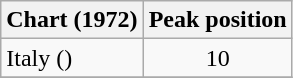<table class="wikitable sortable">
<tr>
<th align="left">Chart (1972)</th>
<th align="left">Peak position</th>
</tr>
<tr>
<td align="left">Italy ()</td>
<td align="center">10</td>
</tr>
<tr>
</tr>
</table>
